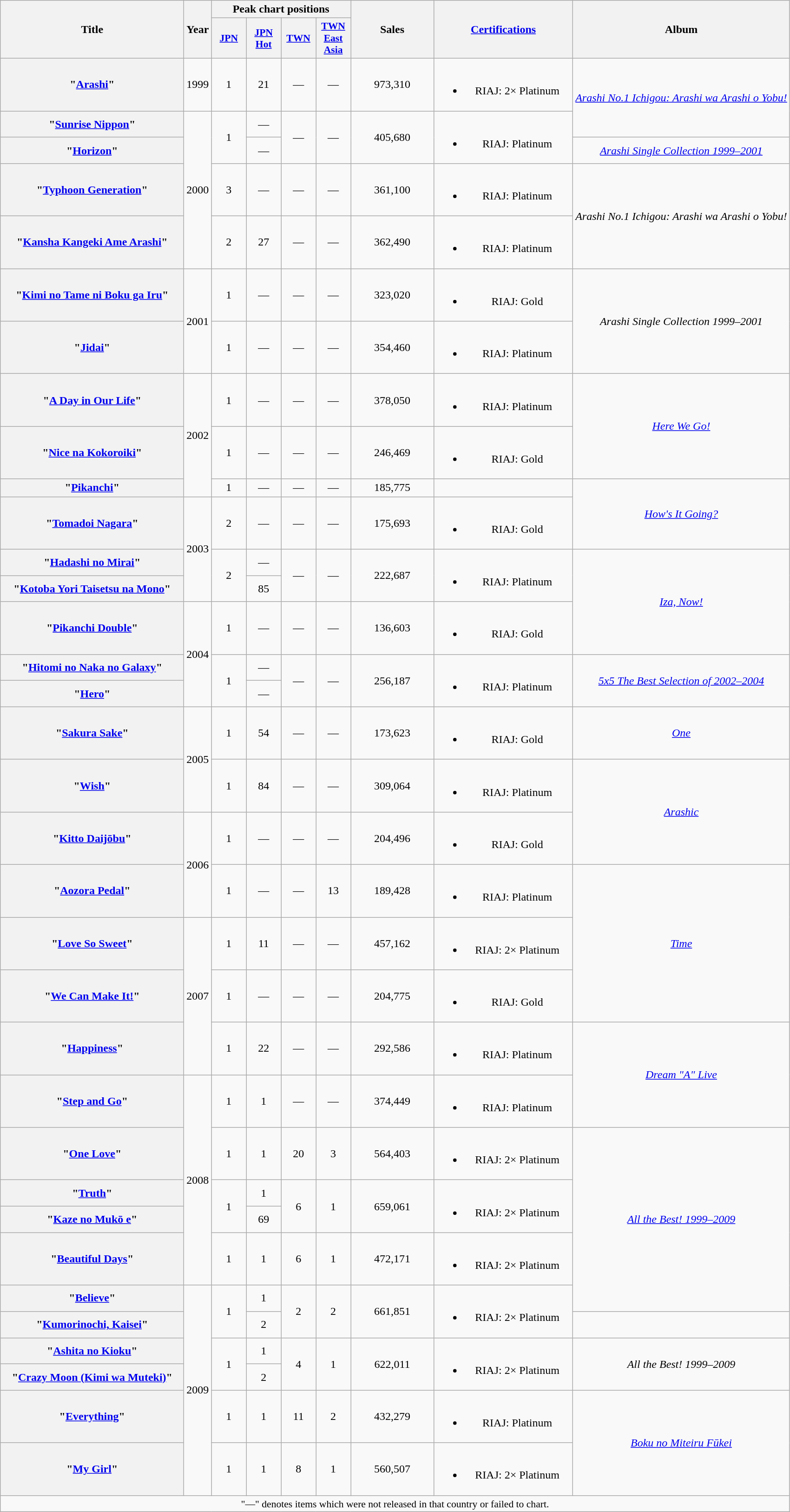<table class="wikitable plainrowheaders" style="text-align: center;" border="1">
<tr>
<th rowspan="2" scope="col" style="width:16em;">Title</th>
<th rowspan="2" scope="col" style="width:1em;">Year</th>
<th colspan="4" scope="col">Peak chart positions</th>
<th rowspan="2" style="width:7em;">Sales</th>
<th rowspan="2" scope="col" style="width:12em;"><a href='#'>Certifications</a><br></th>
<th rowspan="2" scope="col">Album</th>
</tr>
<tr>
<th scope="col" style="width:3em;font-size:90%;"><a href='#'>JPN</a> <br></th>
<th scope="col" style="width:3em;font-size:90%;"><a href='#'>JPN<br>Hot</a><br></th>
<th scope="col" style="width:3em;font-size:90%;"><a href='#'>TWN</a><br></th>
<th scope="col" style="width:3em;font-size:90%;"><a href='#'>TWN<br>East<br>Asia</a><br></th>
</tr>
<tr>
<th scope="row">"<a href='#'>Arashi</a>"</th>
<td>1999</td>
<td>1</td>
<td>21</td>
<td>—</td>
<td>—</td>
<td>973,310</td>
<td><br><ul><li>RIAJ: 2× Platinum</li></ul></td>
<td rowspan="2"><em><a href='#'>Arashi No.1 Ichigou: Arashi wa Arashi o Yobu!</a></em></td>
</tr>
<tr>
<th scope="row">"<a href='#'>Sunrise Nippon</a>"</th>
<td rowspan="4">2000</td>
<td rowspan="2">1</td>
<td>—</td>
<td rowspan="2">—</td>
<td rowspan="2">—</td>
<td rowspan="2">405,680</td>
<td rowspan="2"><br><ul><li>RIAJ: Platinum</li></ul></td>
</tr>
<tr>
<th scope="row">"<a href='#'>Horizon</a>"</th>
<td>—</td>
<td><em><a href='#'>Arashi Single Collection 1999–2001</a></em></td>
</tr>
<tr>
<th scope="row">"<a href='#'>Typhoon Generation</a>"</th>
<td>3</td>
<td>—</td>
<td>—</td>
<td>—</td>
<td>361,100</td>
<td><br><ul><li>RIAJ:  Platinum</li></ul></td>
<td rowspan="2"><em>Arashi No.1 Ichigou: Arashi wa Arashi o Yobu!</em></td>
</tr>
<tr>
<th scope="row">"<a href='#'>Kansha Kangeki Ame Arashi</a>"</th>
<td>2</td>
<td>27</td>
<td>—</td>
<td>—</td>
<td>362,490</td>
<td><br><ul><li>RIAJ: Platinum</li></ul></td>
</tr>
<tr>
<th scope="row">"<a href='#'>Kimi no Tame ni Boku ga Iru</a>"</th>
<td rowspan="2">2001</td>
<td>1</td>
<td>—</td>
<td>—</td>
<td>—</td>
<td>323,020</td>
<td><br><ul><li>RIAJ: Gold</li></ul></td>
<td rowspan="2"><em>Arashi Single Collection 1999–2001</em></td>
</tr>
<tr>
<th scope="row">"<a href='#'>Jidai</a>"</th>
<td>1</td>
<td>—</td>
<td>—</td>
<td>—</td>
<td>354,460</td>
<td><br><ul><li>RIAJ: Platinum</li></ul></td>
</tr>
<tr>
<th scope="row">"<a href='#'>A Day in Our Life</a>"</th>
<td rowspan="3">2002</td>
<td>1</td>
<td>—</td>
<td>—</td>
<td>—</td>
<td>378,050</td>
<td><br><ul><li>RIAJ: Platinum</li></ul></td>
<td rowspan="2"><em><a href='#'>Here We Go!</a></em></td>
</tr>
<tr>
<th scope="row">"<a href='#'>Nice na Kokoroiki</a>"</th>
<td>1</td>
<td>—</td>
<td>—</td>
<td>—</td>
<td>246,469</td>
<td><br><ul><li>RIAJ: Gold</li></ul></td>
</tr>
<tr>
<th scope="row">"<a href='#'>Pikanchi</a>"</th>
<td>1</td>
<td>—</td>
<td>—</td>
<td>—</td>
<td>185,775</td>
<td align="left"></td>
<td rowspan="2"><em><a href='#'>How's It Going?</a></em></td>
</tr>
<tr>
<th scope="row">"<a href='#'>Tomadoi Nagara</a>"</th>
<td rowspan="3">2003</td>
<td>2</td>
<td>—</td>
<td>—</td>
<td>—</td>
<td>175,693</td>
<td><br><ul><li>RIAJ: Gold</li></ul></td>
</tr>
<tr>
<th scope="row">"<a href='#'>Hadashi no Mirai</a>"</th>
<td rowspan="2">2</td>
<td>—</td>
<td rowspan="2">—</td>
<td rowspan="2">—</td>
<td rowspan="2">222,687</td>
<td rowspan="2"><br><ul><li>RIAJ: Platinum</li></ul></td>
<td rowspan="3"><em><a href='#'>Iza, Now!</a></em></td>
</tr>
<tr>
<th scope="row">"<a href='#'>Kotoba Yori Taisetsu na Mono</a>"</th>
<td>85</td>
</tr>
<tr>
<th scope="row">"<a href='#'>Pikanchi Double</a>"</th>
<td rowspan="3">2004</td>
<td>1</td>
<td>—</td>
<td>—</td>
<td>—</td>
<td>136,603</td>
<td><br><ul><li>RIAJ: Gold</li></ul></td>
</tr>
<tr>
<th scope="row">"<a href='#'>Hitomi no Naka no Galaxy</a>"</th>
<td rowspan="2">1</td>
<td>—</td>
<td rowspan="2">—</td>
<td rowspan="2">—</td>
<td rowspan="2">256,187</td>
<td rowspan="2"><br><ul><li>RIAJ: Platinum</li></ul></td>
<td rowspan="2"><em><a href='#'>5x5 The Best Selection of 2002–2004</a></em></td>
</tr>
<tr>
<th scope="row">"<a href='#'>Hero</a>"</th>
<td>—</td>
</tr>
<tr>
<th scope="row">"<a href='#'>Sakura Sake</a>"</th>
<td rowspan="2">2005</td>
<td>1</td>
<td>54</td>
<td>—</td>
<td>—</td>
<td>173,623</td>
<td><br><ul><li>RIAJ: Gold</li></ul></td>
<td><em><a href='#'>One</a></em></td>
</tr>
<tr>
<th scope="row">"<a href='#'>Wish</a>"</th>
<td>1</td>
<td>84</td>
<td>—</td>
<td>—</td>
<td>309,064</td>
<td><br><ul><li>RIAJ: Platinum</li></ul></td>
<td rowspan="2"><em><a href='#'>Arashic</a></em></td>
</tr>
<tr>
<th scope="row">"<a href='#'>Kitto Daijōbu</a>"</th>
<td rowspan="2">2006</td>
<td>1</td>
<td>—</td>
<td>—</td>
<td>—</td>
<td>204,496</td>
<td><br><ul><li>RIAJ: Gold</li></ul></td>
</tr>
<tr>
<th scope="row">"<a href='#'>Aozora Pedal</a>"</th>
<td>1</td>
<td>—</td>
<td>—</td>
<td>13</td>
<td>189,428</td>
<td><br><ul><li>RIAJ: Platinum</li></ul></td>
<td rowspan="3"><em><a href='#'>Time</a></em></td>
</tr>
<tr>
<th scope="row">"<a href='#'>Love So Sweet</a>"</th>
<td rowspan="3">2007</td>
<td>1</td>
<td>11</td>
<td>—</td>
<td>—</td>
<td>457,162</td>
<td><br><ul><li>RIAJ: 2× Platinum</li></ul></td>
</tr>
<tr>
<th scope="row">"<a href='#'>We Can Make It!</a>"</th>
<td>1</td>
<td>—</td>
<td>—</td>
<td>—</td>
<td>204,775</td>
<td><br><ul><li>RIAJ: Gold</li></ul></td>
</tr>
<tr>
<th scope="row">"<a href='#'>Happiness</a>"</th>
<td>1</td>
<td>22</td>
<td>—</td>
<td>—</td>
<td>292,586</td>
<td><br><ul><li>RIAJ: Platinum</li></ul></td>
<td rowspan="2"><em><a href='#'>Dream "A" Live</a></em></td>
</tr>
<tr>
<th scope="row">"<a href='#'>Step and Go</a>"</th>
<td rowspan="5">2008</td>
<td>1</td>
<td>1</td>
<td>—</td>
<td>—</td>
<td>374,449</td>
<td><br><ul><li>RIAJ: Platinum</li></ul></td>
</tr>
<tr>
<th scope="row">"<a href='#'>One Love</a>"</th>
<td>1</td>
<td>1</td>
<td>20</td>
<td>3</td>
<td>564,403</td>
<td><br><ul><li>RIAJ: 2× Platinum</li></ul></td>
<td rowspan="5"><em><a href='#'>All the Best! 1999–2009</a></em></td>
</tr>
<tr>
<th scope="row">"<a href='#'>Truth</a>"</th>
<td rowspan="2">1</td>
<td>1</td>
<td rowspan="2">6</td>
<td rowspan="2">1</td>
<td rowspan="2">659,061</td>
<td rowspan="2"><br><ul><li>RIAJ: 2× Platinum</li></ul></td>
</tr>
<tr>
<th scope="row">"<a href='#'>Kaze no Mukō e</a>"</th>
<td>69</td>
</tr>
<tr>
<th scope="row">"<a href='#'>Beautiful Days</a>"</th>
<td>1</td>
<td>1</td>
<td>6</td>
<td>1</td>
<td>472,171</td>
<td><br><ul><li>RIAJ: 2× Platinum</li></ul></td>
</tr>
<tr>
<th scope="row">"<a href='#'>Believe</a>"</th>
<td rowspan="6">2009</td>
<td rowspan="2">1</td>
<td>1</td>
<td rowspan="2">2</td>
<td rowspan="2">2</td>
<td rowspan="2">661,851</td>
<td rowspan="2"><br><ul><li>RIAJ: 2× Platinum</li></ul></td>
</tr>
<tr>
<th scope="row">"<a href='#'>Kumorinochi, Kaisei</a>"</th>
<td>2</td>
<td></td>
</tr>
<tr>
<th scope="row">"<a href='#'>Ashita no Kioku</a>"</th>
<td rowspan="2">1</td>
<td>1</td>
<td rowspan="2">4</td>
<td rowspan="2">1</td>
<td rowspan="2">622,011</td>
<td rowspan="2"><br><ul><li>RIAJ: 2× Platinum</li></ul></td>
<td rowspan="2"><em>All the Best! 1999–2009</em></td>
</tr>
<tr>
<th scope="row">"<a href='#'>Crazy Moon (Kimi wa Muteki)</a>"</th>
<td>2</td>
</tr>
<tr>
<th scope="row">"<a href='#'>Everything</a>"</th>
<td>1</td>
<td>1</td>
<td>11</td>
<td>2</td>
<td>432,279</td>
<td><br><ul><li>RIAJ: Platinum</li></ul></td>
<td rowspan="2"><em><a href='#'>Boku no Miteiru Fūkei</a></em></td>
</tr>
<tr>
<th scope="row">"<a href='#'>My Girl</a>"</th>
<td>1</td>
<td>1</td>
<td>8</td>
<td>1</td>
<td>560,507</td>
<td><br><ul><li>RIAJ: 2× Platinum</li></ul></td>
</tr>
<tr>
<td colspan="9" style="font-size:90%;">"—" denotes items which were not released in that country or failed to chart.</td>
</tr>
</table>
